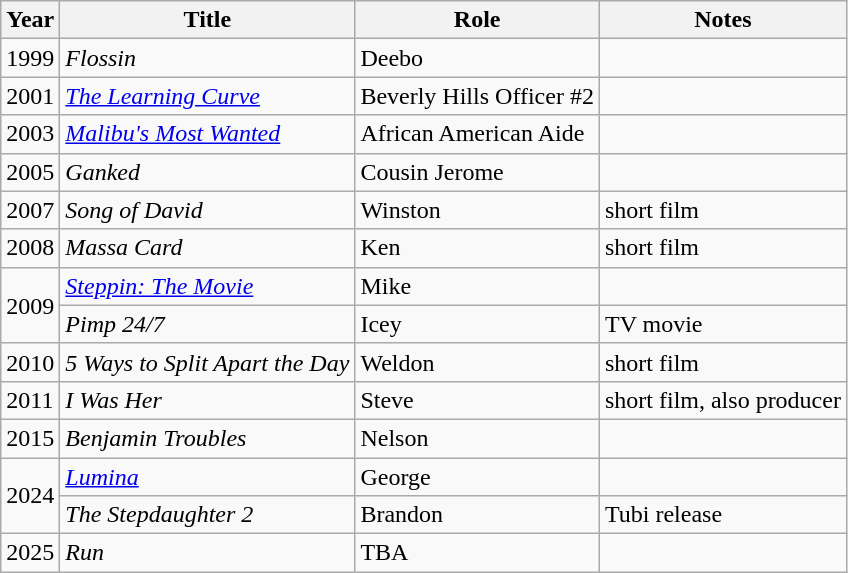<table class="wikitable">
<tr>
<th>Year</th>
<th>Title</th>
<th>Role</th>
<th>Notes</th>
</tr>
<tr>
<td>1999</td>
<td><em>Flossin</em></td>
<td>Deebo</td>
<td></td>
</tr>
<tr>
<td>2001</td>
<td><em><a href='#'>The Learning Curve</a></em></td>
<td>Beverly Hills Officer #2</td>
<td></td>
</tr>
<tr>
<td>2003</td>
<td><em><a href='#'>Malibu's Most Wanted</a></em></td>
<td>African American Aide</td>
<td></td>
</tr>
<tr>
<td>2005</td>
<td><em>Ganked</em></td>
<td>Cousin Jerome</td>
<td></td>
</tr>
<tr>
<td>2007</td>
<td><em>Song of David</em></td>
<td>Winston</td>
<td>short film</td>
</tr>
<tr>
<td>2008</td>
<td><em>Massa Card</em></td>
<td>Ken</td>
<td>short film</td>
</tr>
<tr>
<td rowspan="2">2009</td>
<td><em><a href='#'>Steppin: The Movie</a></em></td>
<td>Mike</td>
<td></td>
</tr>
<tr>
<td><em>Pimp 24/7</em></td>
<td>Icey</td>
<td>TV movie</td>
</tr>
<tr>
<td>2010</td>
<td><em>5 Ways to Split Apart the Day</em></td>
<td>Weldon</td>
<td>short film</td>
</tr>
<tr>
<td>2011</td>
<td><em>I Was Her</em></td>
<td>Steve</td>
<td>short film, also producer</td>
</tr>
<tr>
<td>2015</td>
<td><em>Benjamin Troubles</em></td>
<td>Nelson</td>
<td></td>
</tr>
<tr>
<td rowspan="2">2024</td>
<td><em><a href='#'>Lumina</a></em></td>
<td>George</td>
<td></td>
</tr>
<tr>
<td><em>The Stepdaughter 2</em></td>
<td>Brandon</td>
<td>Tubi release</td>
</tr>
<tr>
<td>2025</td>
<td><em>Run</em></td>
<td>TBA</td>
<td></td>
</tr>
</table>
